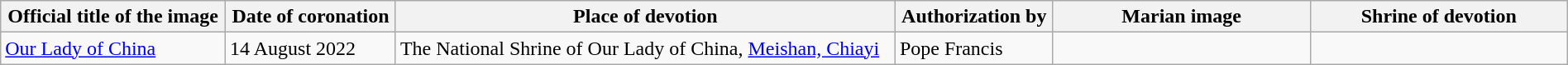<table class="wikitable sortable" width="100%">
<tr>
<th>Official title of the image</th>
<th data-sort-type="date">Date of coronation</th>
<th>Place of devotion</th>
<th>Authorization by</th>
<th width=200px class=unsortable>Marian image</th>
<th width=200px class=unsortable>Shrine of devotion</th>
</tr>
<tr>
<td><a href='#'>Our Lady of China</a></td>
<td>14 August 2022</td>
<td>The National Shrine of Our Lady of China, <a href='#'>Meishan, Chiayi</a></td>
<td>Pope Francis</td>
<td></td>
<td></td>
</tr>
</table>
